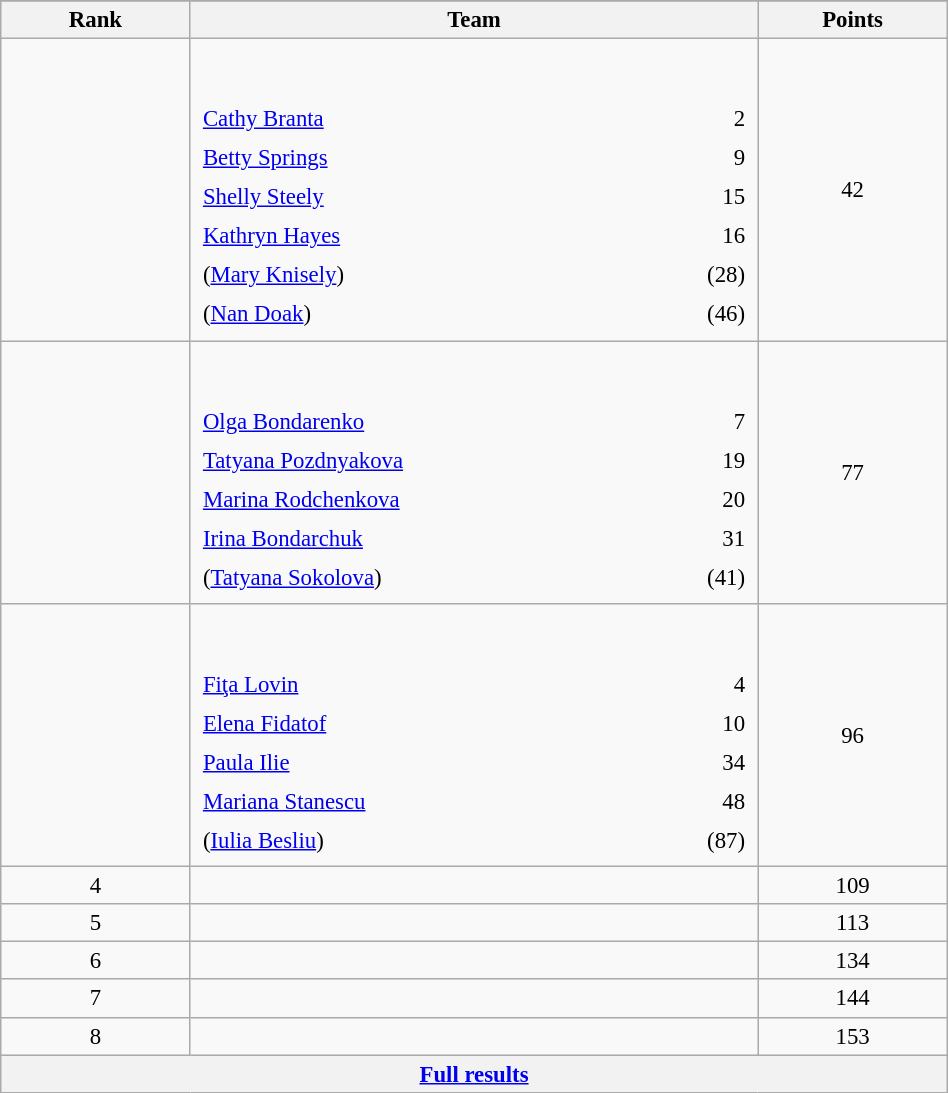<table class="wikitable sortable" style=" text-align:center; font-size:95%;" width="50%">
<tr>
</tr>
<tr>
<th width=10%>Rank</th>
<th width=30%>Team</th>
<th width=10%>Points</th>
</tr>
<tr>
<td align=center></td>
<td align=left> <br><br><table width=100%>
<tr>
<td align=left style="border:0"><a href='#'>Cathy Branta</a></td>
<td align=right style="border:0">2</td>
</tr>
<tr>
<td align=left style="border:0"><a href='#'>Betty Springs</a></td>
<td align=right style="border:0">9</td>
</tr>
<tr>
<td align=left style="border:0"><a href='#'>Shelly Steely</a></td>
<td align=right style="border:0">15</td>
</tr>
<tr>
<td align=left style="border:0"><a href='#'>Kathryn Hayes</a></td>
<td align=right style="border:0">16</td>
</tr>
<tr>
<td align=left style="border:0">(<a href='#'>Mary Knisely</a>)</td>
<td align=right style="border:0">(28)</td>
</tr>
<tr>
<td align=left style="border:0">(<a href='#'>Nan Doak</a>)</td>
<td align=right style="border:0">(46)</td>
</tr>
</table>
</td>
<td>42</td>
</tr>
<tr>
<td align=center></td>
<td align=left> <br><br><table width=100%>
<tr>
<td align=left style="border:0"><a href='#'>Olga Bondarenko</a></td>
<td align=right style="border:0">7</td>
</tr>
<tr>
<td align=left style="border:0"><a href='#'>Tatyana Pozdnyakova</a></td>
<td align=right style="border:0">19</td>
</tr>
<tr>
<td align=left style="border:0"><a href='#'>Marina Rodchenkova</a></td>
<td align=right style="border:0">20</td>
</tr>
<tr>
<td align=left style="border:0"><a href='#'>Irina Bondarchuk</a></td>
<td align=right style="border:0">31</td>
</tr>
<tr>
<td align=left style="border:0">(<a href='#'>Tatyana Sokolova</a>)</td>
<td align=right style="border:0">(41)</td>
</tr>
</table>
</td>
<td>77</td>
</tr>
<tr>
<td align=center></td>
<td align=left> <br><br><table width=100%>
<tr>
<td align=left style="border:0"><a href='#'>Fiţa Lovin</a></td>
<td align=right style="border:0">4</td>
</tr>
<tr>
<td align=left style="border:0"><a href='#'>Elena Fidatof</a></td>
<td align=right style="border:0">10</td>
</tr>
<tr>
<td align=left style="border:0"><a href='#'>Paula Ilie</a></td>
<td align=right style="border:0">34</td>
</tr>
<tr>
<td align=left style="border:0"><a href='#'>Mariana Stanescu</a></td>
<td align=right style="border:0">48</td>
</tr>
<tr>
<td align=left style="border:0">(<a href='#'>Iulia Besliu</a>)</td>
<td align=right style="border:0">(87)</td>
</tr>
</table>
</td>
<td>96</td>
</tr>
<tr>
<td align=center>4</td>
<td align=left></td>
<td>109</td>
</tr>
<tr>
<td align=center>5</td>
<td align=left></td>
<td>113</td>
</tr>
<tr>
<td align=center>6</td>
<td align=left></td>
<td>134</td>
</tr>
<tr>
<td align=center>7</td>
<td align=left></td>
<td>144</td>
</tr>
<tr>
<td align=center>8</td>
<td align=left></td>
<td>153</td>
</tr>
<tr class="sortbottom">
<th colspan=3 align=center><a href='#'>Full results</a></th>
</tr>
</table>
